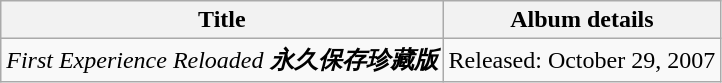<table class="wikitable">
<tr>
<th>Title</th>
<th>Album details</th>
</tr>
<tr>
<td><em>First Experience Reloaded<strong><em> <strong>永久保存珍藏版</td>
<td>Released: October 29, 2007</td>
</tr>
</table>
